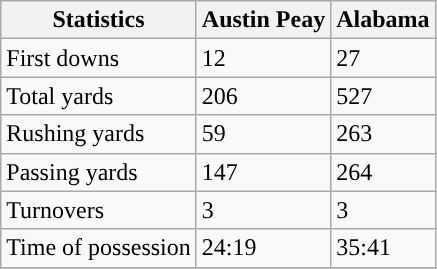<table class="wikitable" style="float: left;">
<tr>
<th>Statistics</th>
<th>Austin Peay</th>
<th>Alabama</th>
</tr>
<tr>
<td>First downs</td>
<td>12</td>
<td>27</td>
</tr>
<tr>
<td>Total yards</td>
<td>206</td>
<td>527</td>
</tr>
<tr>
<td>Rushing yards</td>
<td>59</td>
<td>263</td>
</tr>
<tr>
<td>Passing yards</td>
<td>147</td>
<td>264</td>
</tr>
<tr>
<td>Turnovers</td>
<td>3</td>
<td>3</td>
</tr>
<tr>
<td>Time of possession</td>
<td>24:19</td>
<td>35:41</td>
</tr>
<tr>
</tr>
</table>
